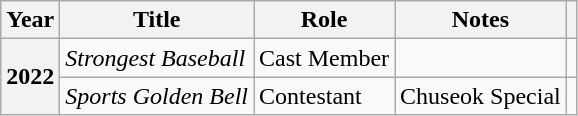<table class="wikitable plainrowheaders">
<tr>
<th scope="col">Year</th>
<th scope="col">Title</th>
<th scope="col">Role</th>
<th scope="col">Notes</th>
<th scope="col" class="unsortable"></th>
</tr>
<tr>
<th scope="row" rowspan=2>2022</th>
<td><em>Strongest Baseball</em></td>
<td>Cast Member</td>
<td></td>
<td style="text-align:center"></td>
</tr>
<tr>
<td><em>Sports Golden Bell</em></td>
<td>Contestant</td>
<td>Chuseok Special</td>
<td style="text-align:center"></td>
</tr>
</table>
